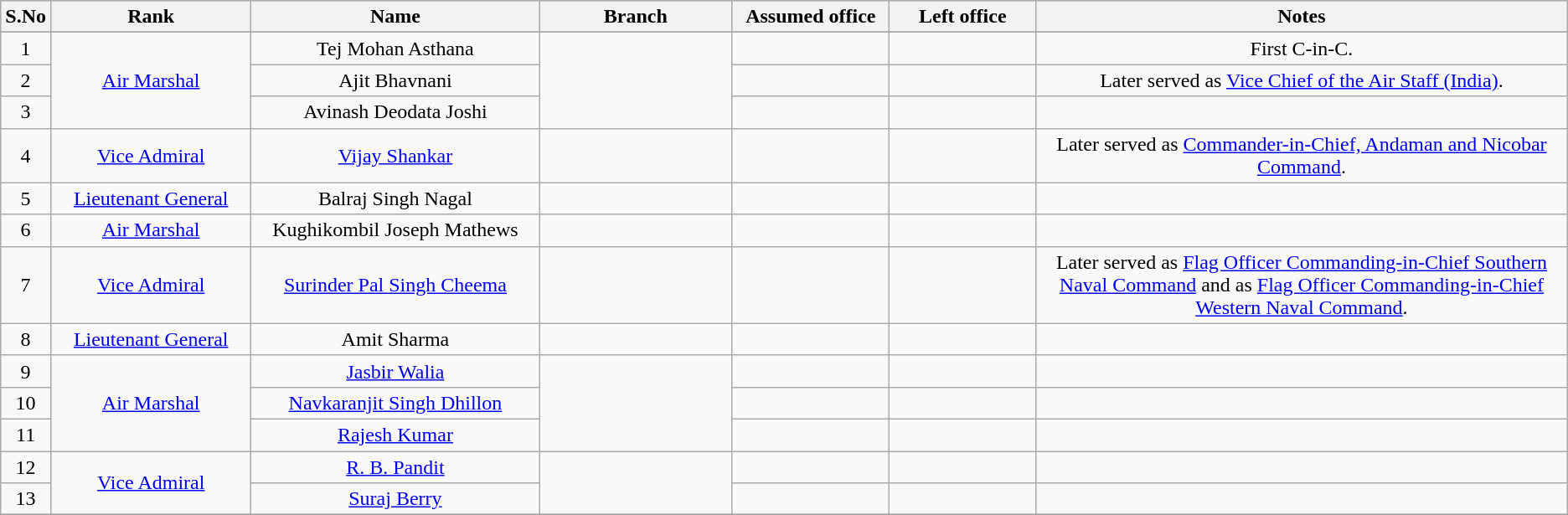<table class="wikitable sortable" style="text-align:center">
<tr style="background:#cccccc">
<th scope="col" style="width: 20px;">S.No</th>
<th scope="col" style="width: 200px;">Rank</th>
<th scope="col" style="width: 300px;">Name</th>
<th scope="col" style="width: 200px;">Branch</th>
<th scope="col" style="width: 150px;">Assumed office</th>
<th scope="col" style="width: 150px;">Left office</th>
<th scope="col" style="width: 600px;">Notes</th>
</tr>
<tr>
</tr>
<tr>
<td>1</td>
<td rowspan="3"><a href='#'>Air Marshal</a></td>
<td>Tej Mohan Asthana</td>
<td rowspan="3"></td>
<td></td>
<td></td>
<td>First C-in-C.</td>
</tr>
<tr>
<td>2</td>
<td>Ajit Bhavnani</td>
<td></td>
<td></td>
<td>Later served as <a href='#'>Vice Chief of the Air Staff (India)</a>.</td>
</tr>
<tr>
<td>3</td>
<td>Avinash Deodata Joshi</td>
<td></td>
<td></td>
<td></td>
</tr>
<tr>
<td>4</td>
<td><a href='#'>Vice Admiral</a></td>
<td><a href='#'>Vijay Shankar</a></td>
<td></td>
<td></td>
<td></td>
<td>Later served as <a href='#'>Commander-in-Chief, Andaman and Nicobar Command</a>.</td>
</tr>
<tr>
<td>5</td>
<td><a href='#'>Lieutenant General</a></td>
<td>Balraj Singh Nagal</td>
<td></td>
<td></td>
<td></td>
<td></td>
</tr>
<tr>
<td>6</td>
<td><a href='#'>Air Marshal</a></td>
<td>Kughikombil Joseph Mathews</td>
<td></td>
<td></td>
<td></td>
<td></td>
</tr>
<tr>
<td>7</td>
<td><a href='#'>Vice Admiral</a></td>
<td><a href='#'>Surinder Pal Singh Cheema</a></td>
<td></td>
<td></td>
<td></td>
<td>Later served as <a href='#'>Flag Officer Commanding-in-Chief Southern Naval Command</a> and as <a href='#'>Flag Officer Commanding-in-Chief Western Naval Command</a>. </td>
</tr>
<tr>
<td>8</td>
<td><a href='#'>Lieutenant General</a></td>
<td>Amit Sharma</td>
<td></td>
<td></td>
<td></td>
<td></td>
</tr>
<tr>
<td>9</td>
<td rowspan="3"><a href='#'>Air Marshal</a></td>
<td><a href='#'>Jasbir Walia</a></td>
<td rowspan="3"></td>
<td></td>
<td></td>
<td></td>
</tr>
<tr>
<td>10</td>
<td><a href='#'>Navkaranjit Singh Dhillon</a></td>
<td></td>
<td></td>
<td></td>
</tr>
<tr>
<td>11</td>
<td><a href='#'>Rajesh Kumar</a></td>
<td></td>
<td></td>
<td></td>
</tr>
<tr>
<td>12</td>
<td rowspan="2"><a href='#'>Vice Admiral</a></td>
<td><a href='#'>R. B. Pandit</a></td>
<td rowspan="2"></td>
<td></td>
<td></td>
<td></td>
</tr>
<tr>
<td>13</td>
<td><a href='#'>Suraj Berry</a></td>
<td></td>
<td></td>
<td></td>
</tr>
<tr>
</tr>
</table>
